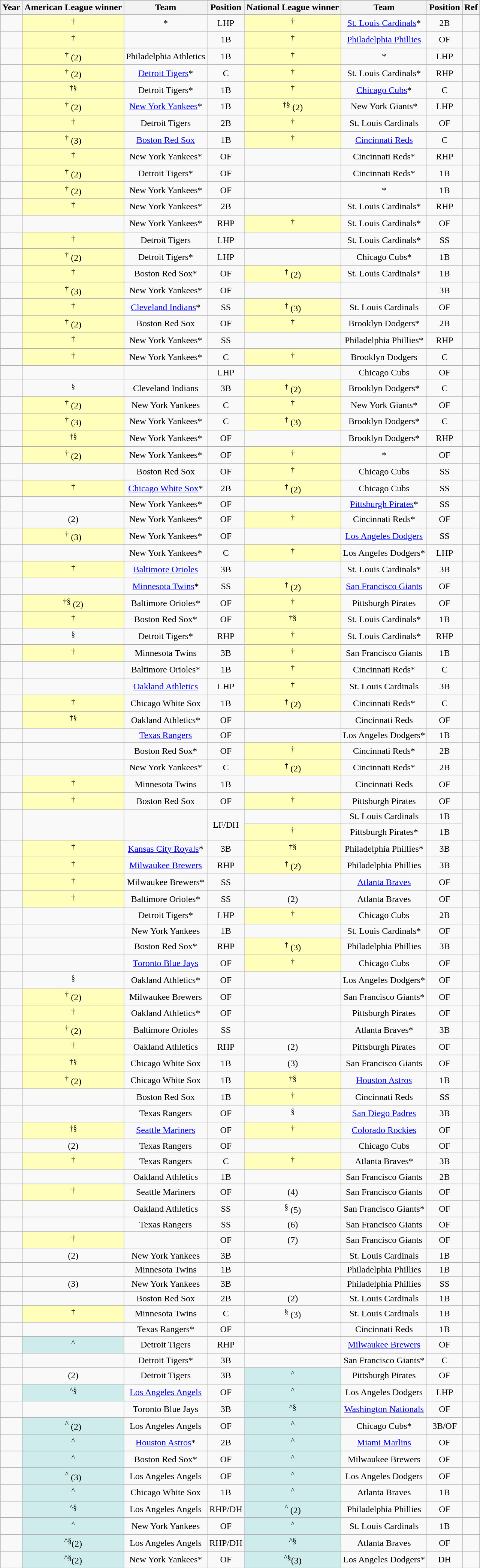<table class="wikitable sortable" style="text-align:center">
<tr>
<th>Year</th>
<th>American League winner</th>
<th>Team</th>
<th>Position</th>
<th>National League winner</th>
<th>Team</th>
<th>Position</th>
<th class="unsortable">Ref</th>
</tr>
<tr>
<td></td>
<td style="background:#ffb;"><sup>†</sup></td>
<td>*</td>
<td>LHP</td>
<td style="background:#ffb;"><sup>†</sup></td>
<td><a href='#'>St. Louis Cardinals</a>*</td>
<td>2B</td>
<td></td>
</tr>
<tr>
<td></td>
<td style="background:#ffb;"><sup>†</sup></td>
<td></td>
<td>1B</td>
<td style="background:#ffb;"><sup>†</sup></td>
<td><a href='#'>Philadelphia Phillies</a></td>
<td>OF</td>
<td></td>
</tr>
<tr>
<td></td>
<td style="background:#ffb;"><sup>†</sup> (2)</td>
<td>Philadelphia Athletics</td>
<td>1B</td>
<td style="background:#ffb;"><sup>†</sup></td>
<td>*</td>
<td>LHP</td>
<td></td>
</tr>
<tr>
<td></td>
<td style="background:#ffb;"><sup>†</sup> (2)</td>
<td><a href='#'>Detroit Tigers</a>*</td>
<td>C</td>
<td style="background:#ffb;"><sup>†</sup></td>
<td>St. Louis Cardinals*</td>
<td>RHP</td>
<td></td>
</tr>
<tr>
<td></td>
<td style="background:#ffb;"><sup>†§</sup></td>
<td>Detroit Tigers*</td>
<td>1B</td>
<td style="background:#ffb;"><sup>†</sup></td>
<td><a href='#'>Chicago Cubs</a>*</td>
<td>C</td>
<td></td>
</tr>
<tr>
<td></td>
<td style="background:#ffb;"><sup>†</sup> (2)</td>
<td><a href='#'>New York Yankees</a>*</td>
<td>1B</td>
<td style="background:#ffb;"><sup>†§</sup> (2)</td>
<td>New York Giants*</td>
<td>LHP</td>
<td></td>
</tr>
<tr>
<td></td>
<td style="background:#ffb;"><sup>†</sup></td>
<td>Detroit Tigers</td>
<td>2B</td>
<td style="background:#ffb;"><sup>†</sup></td>
<td>St. Louis Cardinals</td>
<td>OF</td>
<td></td>
</tr>
<tr>
<td></td>
<td style="background:#ffb;"><sup>†</sup> (3)</td>
<td><a href='#'>Boston Red Sox</a></td>
<td>1B</td>
<td style="background:#ffb;"><sup>†</sup></td>
<td><a href='#'>Cincinnati Reds</a></td>
<td>C</td>
<td></td>
</tr>
<tr>
<td></td>
<td style="background:#ffb;"><sup>†</sup></td>
<td>New York Yankees*</td>
<td>OF</td>
<td></td>
<td>Cincinnati Reds*</td>
<td>RHP</td>
<td></td>
</tr>
<tr>
<td></td>
<td style="background:#ffb;"><sup>†</sup> (2)</td>
<td>Detroit Tigers*</td>
<td>OF</td>
<td></td>
<td>Cincinnati Reds*</td>
<td>1B</td>
<td></td>
</tr>
<tr>
<td></td>
<td style="background:#ffb;"><sup>†</sup> (2)</td>
<td>New York Yankees*</td>
<td>OF</td>
<td></td>
<td>*</td>
<td>1B</td>
<td></td>
</tr>
<tr>
<td></td>
<td style="background:#ffb;"><sup>†</sup></td>
<td>New York Yankees*</td>
<td>2B</td>
<td></td>
<td>St. Louis Cardinals*</td>
<td>RHP</td>
<td></td>
</tr>
<tr>
<td></td>
<td></td>
<td>New York Yankees*</td>
<td>RHP</td>
<td style="background:#ffb;"><sup>†</sup></td>
<td>St. Louis Cardinals*</td>
<td>OF</td>
<td></td>
</tr>
<tr>
<td></td>
<td style="background:#ffb;"><sup>†</sup></td>
<td>Detroit Tigers</td>
<td>LHP</td>
<td></td>
<td>St. Louis Cardinals*</td>
<td>SS</td>
<td></td>
</tr>
<tr>
<td></td>
<td style="background:#ffb;"><sup>†</sup> (2)</td>
<td>Detroit Tigers*</td>
<td>LHP</td>
<td></td>
<td>Chicago Cubs*</td>
<td>1B</td>
<td></td>
</tr>
<tr>
<td></td>
<td style="background:#ffb;"><sup>†</sup></td>
<td>Boston Red Sox*</td>
<td>OF</td>
<td style="background:#ffb;"><sup>†</sup> (2)</td>
<td>St. Louis Cardinals*</td>
<td>1B</td>
<td></td>
</tr>
<tr>
<td></td>
<td style="background:#ffb;"><sup>†</sup> (3)</td>
<td>New York Yankees*</td>
<td>OF</td>
<td></td>
<td></td>
<td>3B</td>
<td></td>
</tr>
<tr>
<td></td>
<td style="background:#ffb;"><sup>†</sup></td>
<td><a href='#'>Cleveland Indians</a>*</td>
<td>SS</td>
<td style="background:#ffb;"><sup>†</sup> (3)</td>
<td>St. Louis Cardinals</td>
<td>OF</td>
<td></td>
</tr>
<tr>
<td></td>
<td style="background:#ffb;"><sup>†</sup> (2)</td>
<td>Boston Red Sox</td>
<td>OF</td>
<td style="background:#ffb;"><sup>†</sup></td>
<td>Brooklyn Dodgers*</td>
<td>2B</td>
<td></td>
</tr>
<tr>
<td></td>
<td style="background:#ffb;"><sup>†</sup></td>
<td>New York Yankees*</td>
<td>SS</td>
<td></td>
<td>Philadelphia Phillies*</td>
<td>RHP</td>
<td></td>
</tr>
<tr>
<td></td>
<td style="background:#ffb;"><sup>†</sup></td>
<td>New York Yankees*</td>
<td>C</td>
<td style="background:#ffb;"><sup>†</sup></td>
<td>Brooklyn Dodgers</td>
<td>C</td>
<td></td>
</tr>
<tr>
<td></td>
<td></td>
<td></td>
<td>LHP</td>
<td></td>
<td>Chicago Cubs</td>
<td>OF</td>
<td></td>
</tr>
<tr>
<td></td>
<td><sup>§</sup></td>
<td>Cleveland Indians</td>
<td>3B</td>
<td style="background:#ffb;"><sup>†</sup> (2)</td>
<td>Brooklyn Dodgers*</td>
<td>C</td>
<td></td>
</tr>
<tr>
<td></td>
<td style="background:#ffb;"><sup>†</sup> (2)</td>
<td>New York Yankees</td>
<td>C</td>
<td style="background:#ffb;"><sup>†</sup></td>
<td>New York Giants*</td>
<td>OF</td>
<td></td>
</tr>
<tr>
<td></td>
<td style="background:#ffb;"><sup>†</sup> (3)</td>
<td>New York Yankees*</td>
<td>C</td>
<td style="background:#ffb;"><sup>†</sup> (3)</td>
<td>Brooklyn Dodgers*</td>
<td>C</td>
<td></td>
</tr>
<tr>
<td></td>
<td style="background:#ffb;"><sup>†§</sup></td>
<td>New York Yankees*</td>
<td>OF</td>
<td></td>
<td>Brooklyn Dodgers*</td>
<td>RHP</td>
<td></td>
</tr>
<tr>
<td></td>
<td style="background:#ffb;"><sup>†</sup> (2)</td>
<td>New York Yankees*</td>
<td>OF</td>
<td style="background:#ffb;"><sup>†</sup></td>
<td>*</td>
<td>OF</td>
<td></td>
</tr>
<tr>
<td></td>
<td></td>
<td>Boston Red Sox</td>
<td>OF</td>
<td style="background:#ffb;"><sup>†</sup></td>
<td>Chicago Cubs</td>
<td>SS</td>
<td></td>
</tr>
<tr>
<td></td>
<td style="background:#ffb;"><sup>†</sup></td>
<td><a href='#'>Chicago White Sox</a>*</td>
<td>2B</td>
<td style="background:#ffb;"><sup>†</sup> (2)</td>
<td>Chicago Cubs</td>
<td>SS</td>
<td></td>
</tr>
<tr>
<td></td>
<td></td>
<td>New York Yankees*</td>
<td>OF</td>
<td></td>
<td><a href='#'>Pittsburgh Pirates</a>*</td>
<td>SS</td>
<td></td>
</tr>
<tr>
<td></td>
<td> (2)</td>
<td>New York Yankees*</td>
<td>OF</td>
<td style="background:#ffb;"><sup>†</sup></td>
<td>Cincinnati Reds*</td>
<td>OF</td>
<td></td>
</tr>
<tr>
<td></td>
<td style="background:#ffb;"><sup>†</sup> (3)</td>
<td>New York Yankees*</td>
<td>OF</td>
<td></td>
<td><a href='#'>Los Angeles Dodgers</a></td>
<td>SS</td>
<td></td>
</tr>
<tr>
<td></td>
<td></td>
<td>New York Yankees*</td>
<td>C</td>
<td style="background:#ffb;"><sup>†</sup></td>
<td>Los Angeles Dodgers*</td>
<td>LHP</td>
<td></td>
</tr>
<tr>
<td></td>
<td style="background:#ffb;"><sup>†</sup></td>
<td><a href='#'>Baltimore Orioles</a></td>
<td>3B</td>
<td></td>
<td>St. Louis Cardinals*</td>
<td>3B</td>
<td></td>
</tr>
<tr>
<td></td>
<td></td>
<td><a href='#'>Minnesota Twins</a>*</td>
<td>SS</td>
<td style="background:#ffb;"><sup>†</sup> (2)</td>
<td><a href='#'>San Francisco Giants</a></td>
<td>OF</td>
<td></td>
</tr>
<tr>
<td></td>
<td style="background:#ffb;"><sup>†§</sup> (2)</td>
<td>Baltimore Orioles*</td>
<td>OF</td>
<td style="background:#ffb;"><sup>†</sup></td>
<td>Pittsburgh Pirates</td>
<td>OF</td>
<td></td>
</tr>
<tr>
<td></td>
<td style="background:#ffb;"><sup>†</sup></td>
<td>Boston Red Sox*</td>
<td>OF</td>
<td style="background:#ffb;"><sup>†§</sup></td>
<td>St. Louis Cardinals*</td>
<td>1B</td>
<td></td>
</tr>
<tr>
<td></td>
<td><sup>§</sup></td>
<td>Detroit Tigers*</td>
<td>RHP</td>
<td style="background:#ffb;"><sup>†</sup></td>
<td>St. Louis Cardinals*</td>
<td>RHP</td>
<td></td>
</tr>
<tr>
<td></td>
<td style="background:#ffb;"><sup>†</sup></td>
<td>Minnesota Twins</td>
<td>3B</td>
<td style="background:#ffb;"><sup>†</sup></td>
<td>San Francisco Giants</td>
<td>1B</td>
<td></td>
</tr>
<tr>
<td></td>
<td></td>
<td>Baltimore Orioles*</td>
<td>1B</td>
<td style="background:#ffb;"><sup>†</sup></td>
<td>Cincinnati Reds*</td>
<td>C</td>
<td></td>
</tr>
<tr>
<td></td>
<td></td>
<td><a href='#'>Oakland Athletics</a></td>
<td>LHP</td>
<td style="background:#ffb;"><sup>†</sup></td>
<td>St. Louis Cardinals</td>
<td>3B</td>
<td></td>
</tr>
<tr>
<td></td>
<td style="background:#ffb;"><sup>†</sup></td>
<td>Chicago White Sox</td>
<td>1B</td>
<td style="background:#ffb;"><sup>†</sup> (2)</td>
<td>Cincinnati Reds*</td>
<td>C</td>
<td></td>
</tr>
<tr>
<td></td>
<td style="background:#ffb;"><sup>†§</sup></td>
<td>Oakland Athletics*</td>
<td>OF</td>
<td></td>
<td>Cincinnati Reds</td>
<td>OF</td>
<td></td>
</tr>
<tr>
<td></td>
<td></td>
<td><a href='#'>Texas Rangers</a></td>
<td>OF</td>
<td></td>
<td>Los Angeles Dodgers*</td>
<td>1B</td>
<td></td>
</tr>
<tr>
<td></td>
<td></td>
<td>Boston Red Sox*</td>
<td>OF</td>
<td style="background:#ffb;"><sup>†</sup></td>
<td>Cincinnati Reds*</td>
<td>2B</td>
<td></td>
</tr>
<tr>
<td></td>
<td></td>
<td>New York Yankees*</td>
<td>C</td>
<td style="background:#ffb;"><sup>†</sup> (2)</td>
<td>Cincinnati Reds*</td>
<td>2B</td>
<td></td>
</tr>
<tr>
<td></td>
<td style="background:#ffb;"><sup>†</sup></td>
<td>Minnesota Twins</td>
<td>1B</td>
<td></td>
<td>Cincinnati Reds</td>
<td>OF</td>
<td></td>
</tr>
<tr>
<td></td>
<td style="background:#ffb;"><sup>†</sup></td>
<td>Boston Red Sox</td>
<td>OF</td>
<td style="background:#ffb;"><sup>†</sup></td>
<td>Pittsburgh Pirates</td>
<td>OF</td>
<td></td>
</tr>
<tr>
<td rowspan="2"></td>
<td rowspan="2"></td>
<td rowspan="2"></td>
<td rowspan="2">LF/DH</td>
<td></td>
<td>St. Louis Cardinals</td>
<td>1B</td>
<td rowspan="2"></td>
</tr>
<tr>
<td style="background:#ffb;"><sup>†</sup></td>
<td>Pittsburgh Pirates*</td>
<td>1B</td>
</tr>
<tr>
<td></td>
<td style="background:#ffb;"><sup>†</sup></td>
<td><a href='#'>Kansas City Royals</a>*</td>
<td>3B</td>
<td style="background:#ffb;"><sup>†§</sup></td>
<td>Philadelphia Phillies*</td>
<td>3B</td>
<td></td>
</tr>
<tr>
<td></td>
<td style="background:#ffb;"><sup>†</sup></td>
<td><a href='#'>Milwaukee Brewers</a></td>
<td>RHP</td>
<td style="background:#ffb;"><sup>†</sup> (2)</td>
<td>Philadelphia Phillies</td>
<td>3B</td>
<td></td>
</tr>
<tr>
<td></td>
<td style="background:#ffb;"><sup>†</sup></td>
<td>Milwaukee Brewers*</td>
<td>SS</td>
<td></td>
<td><a href='#'>Atlanta Braves</a></td>
<td>OF</td>
<td></td>
</tr>
<tr>
<td></td>
<td style="background:#ffb;"><sup>†</sup></td>
<td>Baltimore Orioles*</td>
<td>SS</td>
<td> (2)</td>
<td>Atlanta Braves</td>
<td>OF</td>
<td></td>
</tr>
<tr>
<td></td>
<td></td>
<td>Detroit Tigers*</td>
<td>LHP</td>
<td style="background:#ffb;"><sup>†</sup></td>
<td>Chicago Cubs</td>
<td>2B</td>
<td></td>
</tr>
<tr>
<td></td>
<td></td>
<td>New York Yankees</td>
<td>1B</td>
<td></td>
<td>St. Louis Cardinals*</td>
<td>OF</td>
<td></td>
</tr>
<tr>
<td></td>
<td></td>
<td>Boston Red Sox*</td>
<td>RHP</td>
<td style="background:#ffb;"><sup>†</sup> (3)</td>
<td>Philadelphia Phillies</td>
<td>3B</td>
<td></td>
</tr>
<tr>
<td></td>
<td></td>
<td><a href='#'>Toronto Blue Jays</a></td>
<td>OF</td>
<td style="background:#ffb;"><sup>†</sup></td>
<td>Chicago Cubs</td>
<td>OF</td>
<td></td>
</tr>
<tr>
<td></td>
<td><sup>§</sup></td>
<td>Oakland Athletics*</td>
<td>OF</td>
<td></td>
<td>Los Angeles Dodgers*</td>
<td>OF</td>
<td></td>
</tr>
<tr>
<td></td>
<td style="background:#ffb;"><sup>†</sup> (2)</td>
<td>Milwaukee Brewers</td>
<td>OF</td>
<td></td>
<td>San Francisco Giants*</td>
<td>OF</td>
<td></td>
</tr>
<tr>
<td></td>
<td style="background:#ffb;"><sup>†</sup></td>
<td>Oakland Athletics*</td>
<td>OF</td>
<td></td>
<td>Pittsburgh Pirates</td>
<td>OF</td>
<td></td>
</tr>
<tr>
<td></td>
<td style="background:#ffb;"><sup>†</sup> (2)</td>
<td>Baltimore Orioles</td>
<td>SS</td>
<td></td>
<td>Atlanta Braves*</td>
<td>3B</td>
<td></td>
</tr>
<tr>
<td></td>
<td style="background:#ffb;"><sup>†</sup></td>
<td>Oakland Athletics</td>
<td>RHP</td>
<td> (2)</td>
<td>Pittsburgh Pirates</td>
<td>OF</td>
<td></td>
</tr>
<tr>
<td></td>
<td style="background:#ffb;"><sup>†§</sup></td>
<td>Chicago White Sox</td>
<td>1B</td>
<td> (3)</td>
<td>San Francisco Giants</td>
<td>OF</td>
<td></td>
</tr>
<tr>
<td></td>
<td style="background:#ffb;"><sup>†</sup> (2)</td>
<td>Chicago White Sox</td>
<td>1B</td>
<td style="background:#ffb;"><sup>†§</sup></td>
<td><a href='#'>Houston Astros</a></td>
<td>1B</td>
<td></td>
</tr>
<tr>
<td></td>
<td></td>
<td>Boston Red Sox</td>
<td>1B</td>
<td style="background:#ffb;"><sup>†</sup></td>
<td>Cincinnati Reds</td>
<td>SS</td>
<td></td>
</tr>
<tr>
<td></td>
<td></td>
<td>Texas Rangers</td>
<td>OF</td>
<td><sup>§</sup></td>
<td><a href='#'>San Diego Padres</a></td>
<td>3B</td>
<td></td>
</tr>
<tr>
<td></td>
<td style="background:#ffb;"><sup>†§</sup></td>
<td><a href='#'>Seattle Mariners</a></td>
<td>OF</td>
<td style="background:#ffb;"><sup>†</sup></td>
<td><a href='#'>Colorado Rockies</a></td>
<td>OF</td>
<td></td>
</tr>
<tr>
<td></td>
<td> (2)</td>
<td>Texas Rangers</td>
<td>OF</td>
<td></td>
<td>Chicago Cubs</td>
<td>OF</td>
<td></td>
</tr>
<tr>
<td></td>
<td style="background:#ffb;"><sup>†</sup></td>
<td>Texas Rangers</td>
<td>C</td>
<td style="background:#ffb;"><sup>†</sup></td>
<td>Atlanta Braves*</td>
<td>3B</td>
<td></td>
</tr>
<tr>
<td></td>
<td></td>
<td>Oakland Athletics</td>
<td>1B</td>
<td></td>
<td>San Francisco Giants</td>
<td>2B</td>
<td></td>
</tr>
<tr>
<td></td>
<td style="background:#ffb;"><sup>†</sup></td>
<td>Seattle Mariners</td>
<td>OF</td>
<td> (4)</td>
<td>San Francisco Giants</td>
<td>OF</td>
<td></td>
</tr>
<tr>
<td></td>
<td></td>
<td>Oakland Athletics</td>
<td>SS</td>
<td><sup>§</sup> (5)</td>
<td>San Francisco Giants*</td>
<td>OF</td>
<td></td>
</tr>
<tr>
<td></td>
<td></td>
<td>Texas Rangers</td>
<td>SS</td>
<td> (6)</td>
<td>San Francisco Giants</td>
<td>OF</td>
<td></td>
</tr>
<tr>
<td></td>
<td style="background:#ffb;"><sup>†</sup></td>
<td></td>
<td>OF</td>
<td> (7)</td>
<td>San Francisco Giants</td>
<td>OF</td>
<td></td>
</tr>
<tr>
<td></td>
<td> (2)</td>
<td>New York Yankees</td>
<td>3B</td>
<td></td>
<td>St. Louis Cardinals</td>
<td>1B</td>
<td></td>
</tr>
<tr>
<td></td>
<td></td>
<td>Minnesota Twins</td>
<td>1B</td>
<td></td>
<td>Philadelphia Phillies</td>
<td>1B</td>
<td></td>
</tr>
<tr>
<td></td>
<td> (3)</td>
<td>New York Yankees</td>
<td>3B</td>
<td></td>
<td>Philadelphia Phillies</td>
<td>SS</td>
<td></td>
</tr>
<tr>
<td></td>
<td></td>
<td>Boston Red Sox</td>
<td>2B</td>
<td> (2)</td>
<td>St. Louis Cardinals</td>
<td>1B</td>
<td></td>
</tr>
<tr>
<td></td>
<td style="background:#ffb;"><sup>†</sup></td>
<td>Minnesota Twins</td>
<td>C</td>
<td><sup>§</sup> (3)</td>
<td>St. Louis Cardinals</td>
<td>1B</td>
<td></td>
</tr>
<tr>
<td></td>
<td></td>
<td>Texas Rangers*</td>
<td>OF</td>
<td></td>
<td>Cincinnati Reds</td>
<td>1B</td>
<td></td>
</tr>
<tr>
<td></td>
<td style="background:#cfecec;"><sup>^</sup></td>
<td>Detroit Tigers</td>
<td>RHP</td>
<td></td>
<td><a href='#'>Milwaukee Brewers</a></td>
<td>OF</td>
<td></td>
</tr>
<tr>
<td></td>
<td></td>
<td>Detroit Tigers*</td>
<td>3B</td>
<td></td>
<td>San Francisco Giants*</td>
<td>C</td>
<td></td>
</tr>
<tr>
<td></td>
<td> (2)</td>
<td>Detroit Tigers</td>
<td>3B</td>
<td style="background:#cfecec;"><sup>^</sup></td>
<td>Pittsburgh Pirates</td>
<td>OF</td>
<td></td>
</tr>
<tr>
<td></td>
<td style="background:#cfecec;"><sup>^§</sup></td>
<td><a href='#'>Los Angeles Angels</a></td>
<td>OF</td>
<td style="background:#cfecec;"><sup>^</sup></td>
<td>Los Angeles Dodgers</td>
<td>LHP</td>
<td></td>
</tr>
<tr>
<td></td>
<td></td>
<td>Toronto Blue Jays</td>
<td>3B</td>
<td style="background:#cfecec;"><sup>^§</sup></td>
<td><a href='#'>Washington Nationals</a></td>
<td>OF</td>
<td></td>
</tr>
<tr>
<td></td>
<td style="background:#cfecec;"><sup>^</sup> (2)</td>
<td>Los Angeles Angels</td>
<td>OF</td>
<td style="background:#cfecec;"><sup>^</sup></td>
<td>Chicago Cubs*</td>
<td>3B/OF</td>
<td></td>
</tr>
<tr>
<td></td>
<td style="background:#cfecec;"><sup>^</sup></td>
<td><a href='#'>Houston Astros</a>*</td>
<td>2B</td>
<td style="background:#cfecec;"><sup>^</sup></td>
<td><a href='#'>Miami Marlins</a></td>
<td>OF</td>
<td></td>
</tr>
<tr>
<td></td>
<td style="background:#cfecec;"><sup>^</sup></td>
<td>Boston Red Sox*</td>
<td>OF</td>
<td style="background:#cfecec;"><sup>^</sup></td>
<td>Milwaukee Brewers</td>
<td>OF</td>
<td></td>
</tr>
<tr>
<td></td>
<td style="background:#cfecec;"><sup>^</sup> (3)</td>
<td>Los Angeles Angels</td>
<td>OF</td>
<td style="background:#cfecec;"><sup>^</sup></td>
<td>Los Angeles Dodgers</td>
<td>OF</td>
<td></td>
</tr>
<tr>
<td></td>
<td style="background:#cfecec;"><sup>^</sup></td>
<td>Chicago White Sox</td>
<td>1B</td>
<td style="background:#cfecec;"><sup>^</sup></td>
<td>Atlanta Braves</td>
<td>1B</td>
<td></td>
</tr>
<tr>
<td></td>
<td style="background:#cfecec;"><sup>^§</sup></td>
<td>Los Angeles Angels</td>
<td>RHP/DH</td>
<td style="background:#cfecec;"><sup>^</sup> (2)</td>
<td>Philadelphia Phillies</td>
<td>OF</td>
<td></td>
</tr>
<tr>
<td></td>
<td style="background:#cfecec;"><sup>^</sup></td>
<td>New York Yankees</td>
<td>OF</td>
<td style="background:#cfecec;"><sup>^</sup></td>
<td>St. Louis Cardinals</td>
<td>1B</td>
<td></td>
</tr>
<tr>
<td></td>
<td style="background:#cfecec;"><sup>^§</sup>(2)</td>
<td>Los Angeles Angels</td>
<td>RHP/DH</td>
<td style="background:#cfecec;"><sup>^§</sup></td>
<td>Atlanta Braves</td>
<td>OF</td>
<td></td>
</tr>
<tr>
<td></td>
<td style="background:#cfecec;"><sup>^§</sup>(2)</td>
<td>New York Yankees*</td>
<td>OF</td>
<td style="background:#cfecec;"><sup>^§</sup>(3)</td>
<td>Los Angeles Dodgers*</td>
<td>DH</td>
<td></td>
</tr>
</table>
